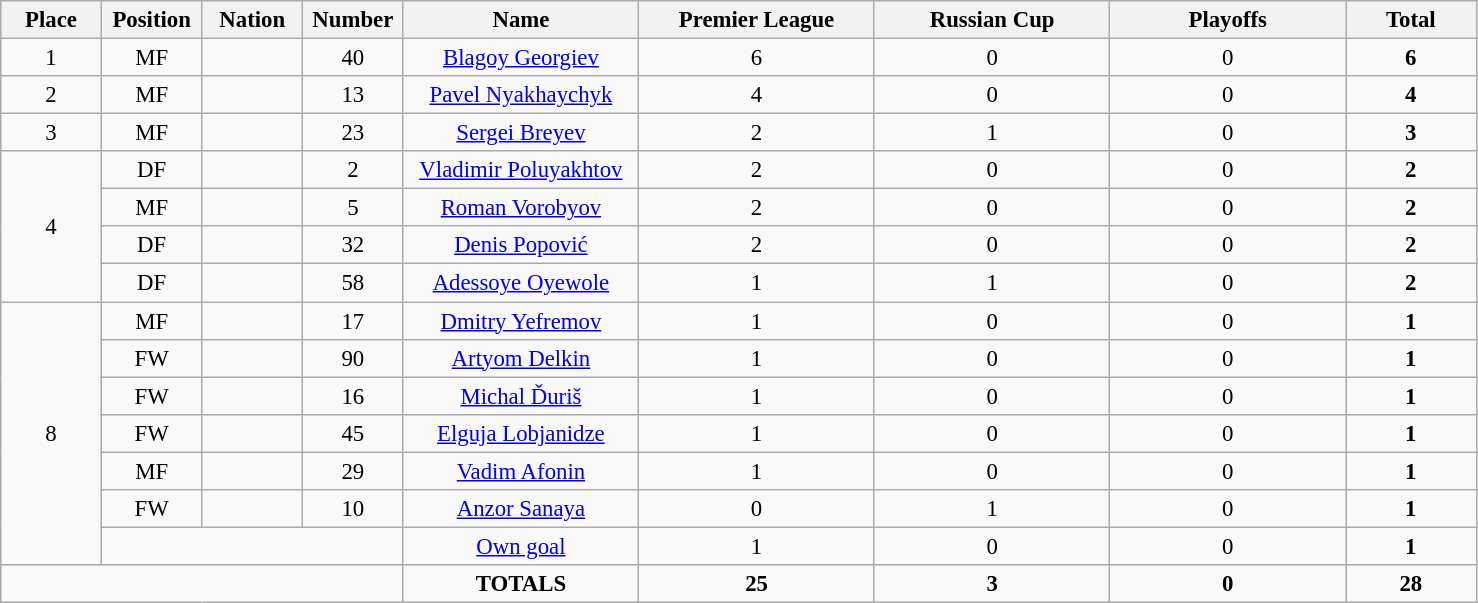<table class="wikitable" style="font-size: 95%; text-align: center;">
<tr>
<th width=60>Place</th>
<th width=60>Position</th>
<th width=60>Nation</th>
<th width=60>Number</th>
<th width=150>Name</th>
<th width=150>Premier League</th>
<th width=150>Russian Cup</th>
<th width=150>Playoffs</th>
<th width=80><strong>Total</strong></th>
</tr>
<tr>
<td>1</td>
<td>MF</td>
<td></td>
<td>40</td>
<td><a href='#'>Blagoy Georgiev</a></td>
<td>6</td>
<td>0</td>
<td>0</td>
<td><strong>6</strong></td>
</tr>
<tr>
<td>2</td>
<td>MF</td>
<td></td>
<td>13</td>
<td><a href='#'>Pavel Nyakhaychyk</a></td>
<td>4</td>
<td>0</td>
<td>0</td>
<td><strong>4</strong></td>
</tr>
<tr>
<td>3</td>
<td>MF</td>
<td></td>
<td>23</td>
<td><a href='#'>Sergei Breyev</a></td>
<td>2</td>
<td>1</td>
<td>0</td>
<td><strong>3</strong></td>
</tr>
<tr>
<td rowspan="4">4</td>
<td>DF</td>
<td></td>
<td>2</td>
<td><a href='#'>Vladimir Poluyakhtov</a></td>
<td>2</td>
<td>0</td>
<td>0</td>
<td><strong>2</strong></td>
</tr>
<tr>
<td>MF</td>
<td></td>
<td>5</td>
<td><a href='#'>Roman Vorobyov</a></td>
<td>2</td>
<td>0</td>
<td>0</td>
<td><strong>2</strong></td>
</tr>
<tr>
<td>DF</td>
<td></td>
<td>32</td>
<td><a href='#'>Denis Popović</a></td>
<td>2</td>
<td>0</td>
<td>0</td>
<td><strong>2</strong></td>
</tr>
<tr>
<td>DF</td>
<td></td>
<td>58</td>
<td><a href='#'>Adessoye Oyewole</a></td>
<td>1</td>
<td>1</td>
<td>0</td>
<td><strong>2</strong></td>
</tr>
<tr>
<td rowspan="7">8</td>
<td>MF</td>
<td></td>
<td>17</td>
<td><a href='#'>Dmitry Yefremov</a></td>
<td>1</td>
<td>0</td>
<td>0</td>
<td><strong>1</strong></td>
</tr>
<tr>
<td>FW</td>
<td></td>
<td>90</td>
<td><a href='#'>Artyom Delkin</a></td>
<td>1</td>
<td>0</td>
<td>0</td>
<td><strong>1</strong></td>
</tr>
<tr>
<td>FW</td>
<td></td>
<td>16</td>
<td><a href='#'>Michal Ďuriš</a></td>
<td>1</td>
<td>0</td>
<td>0</td>
<td><strong>1</strong></td>
</tr>
<tr>
<td>FW</td>
<td></td>
<td>45</td>
<td><a href='#'>Elguja Lobjanidze</a></td>
<td>1</td>
<td>0</td>
<td>0</td>
<td><strong>1</strong></td>
</tr>
<tr>
<td>MF</td>
<td></td>
<td>29</td>
<td><a href='#'>Vadim Afonin</a></td>
<td>1</td>
<td>0</td>
<td>0</td>
<td><strong>1</strong></td>
</tr>
<tr>
<td>FW</td>
<td></td>
<td>10</td>
<td><a href='#'>Anzor Sanaya</a></td>
<td>0</td>
<td>1</td>
<td>0</td>
<td><strong>1</strong></td>
</tr>
<tr>
<td colspan="3"></td>
<td><a href='#'>Own goal</a></td>
<td>1</td>
<td>0</td>
<td>0</td>
<td><strong>1</strong></td>
</tr>
<tr>
<td colspan="4"></td>
<td><strong>TOTALS</strong></td>
<td><strong>25</strong></td>
<td><strong>3</strong></td>
<td><strong>0</strong></td>
<td><strong>28</strong></td>
</tr>
</table>
